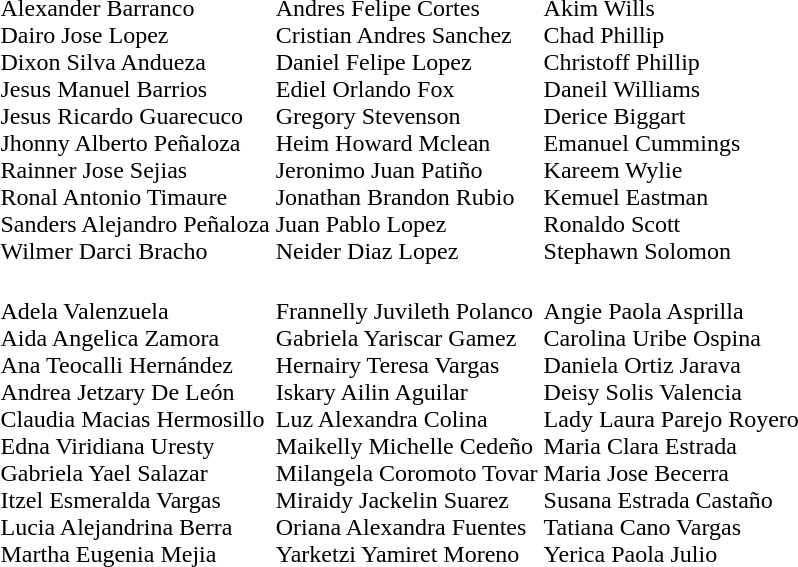<table>
<tr>
<td></td>
<td><br>Alexander Barranco<br>Dairo Jose Lopez<br>Dixon Silva Andueza<br>Jesus Manuel Barrios<br>Jesus Ricardo Guarecuco<br>Jhonny Alberto Peñaloza<br>Rainner Jose Sejias<br>Ronal Antonio Timaure<br>Sanders Alejandro Peñaloza<br>Wilmer Darci Bracho</td>
<td nowrap><br>Andres Felipe Cortes<br>Cristian Andres Sanchez<br>Daniel Felipe Lopez<br>Ediel Orlando Fox<br>Gregory Stevenson<br>Heim Howard Mclean<br>Jeronimo Juan Patiño<br>Jonathan Brandon Rubio<br>Juan Pablo Lopez<br>Neider Diaz Lopez</td>
<td><br>Akim Wills<br>Chad Phillip<br>Christoff Phillip<br>Daneil Williams<br>Derice Biggart<br>Emanuel Cummings<br>Kareem Wylie<br>Kemuel Eastman<br>Ronaldo Scott<br>Stephawn Solomon</td>
</tr>
<tr>
<td></td>
<td nowrap><br>Adela Valenzuela<br>Aida Angelica Zamora<br>Ana Teocalli Hernández<br>Andrea Jetzary De León<br>Claudia Macias Hermosillo<br>Edna Viridiana Uresty<br>Gabriela Yael Salazar<br>Itzel Esmeralda Vargas<br>Lucia Alejandrina Berra<br>Martha Eugenia Mejia</td>
<td nowrap><br>Frannelly Juvileth Polanco<br>Gabriela Yariscar Gamez<br>Hernairy Teresa Vargas<br>Iskary Ailin Aguilar<br>Luz Alexandra Colina<br>Maikelly Michelle Cedeño<br>Milangela Coromoto Tovar<br>Miraidy Jackelin Suarez<br>Oriana Alexandra Fuentes<br>Yarketzi Yamiret Moreno</td>
<td nowrap><br>Angie Paola Asprilla<br>Carolina Uribe Ospina<br>Daniela Ortiz Jarava<br>Deisy Solis Valencia<br>Lady Laura Parejo Royero<br>Maria Clara Estrada<br>Maria Jose Becerra<br>Susana Estrada Castaño<br>Tatiana Cano Vargas<br>Yerica Paola Julio</td>
</tr>
</table>
